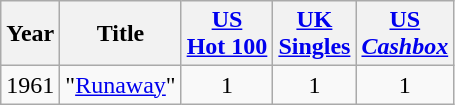<table class="wikitable">
<tr>
<th>Year</th>
<th>Title</th>
<th><a href='#'>US<br>Hot 100</a></th>
<th><a href='#'>UK<br>Singles</a></th>
<th><a href='#'>US<br><em>Cashbox</em></a><em></th>
</tr>
<tr>
<td>1961</td>
<td>"<a href='#'>Runaway</a>"</td>
<td align="center">1</td>
<td align="center">1</td>
<td align="center">1</td>
</tr>
</table>
